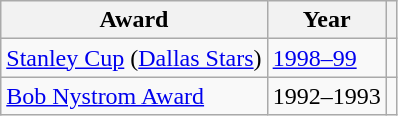<table class="wikitable">
<tr>
<th>Award</th>
<th>Year</th>
<th></th>
</tr>
<tr>
<td><a href='#'>Stanley Cup</a> (<a href='#'>Dallas Stars</a>)</td>
<td><a href='#'>1998–99</a></td>
<td></td>
</tr>
<tr>
<td><a href='#'>Bob Nystrom Award</a></td>
<td>1992–1993</td>
<td></td>
</tr>
</table>
